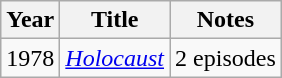<table class="wikitable">
<tr>
<th>Year</th>
<th>Title</th>
<th>Notes</th>
</tr>
<tr>
<td>1978</td>
<td><em><a href='#'>Holocaust</a></em></td>
<td>2 episodes</td>
</tr>
</table>
